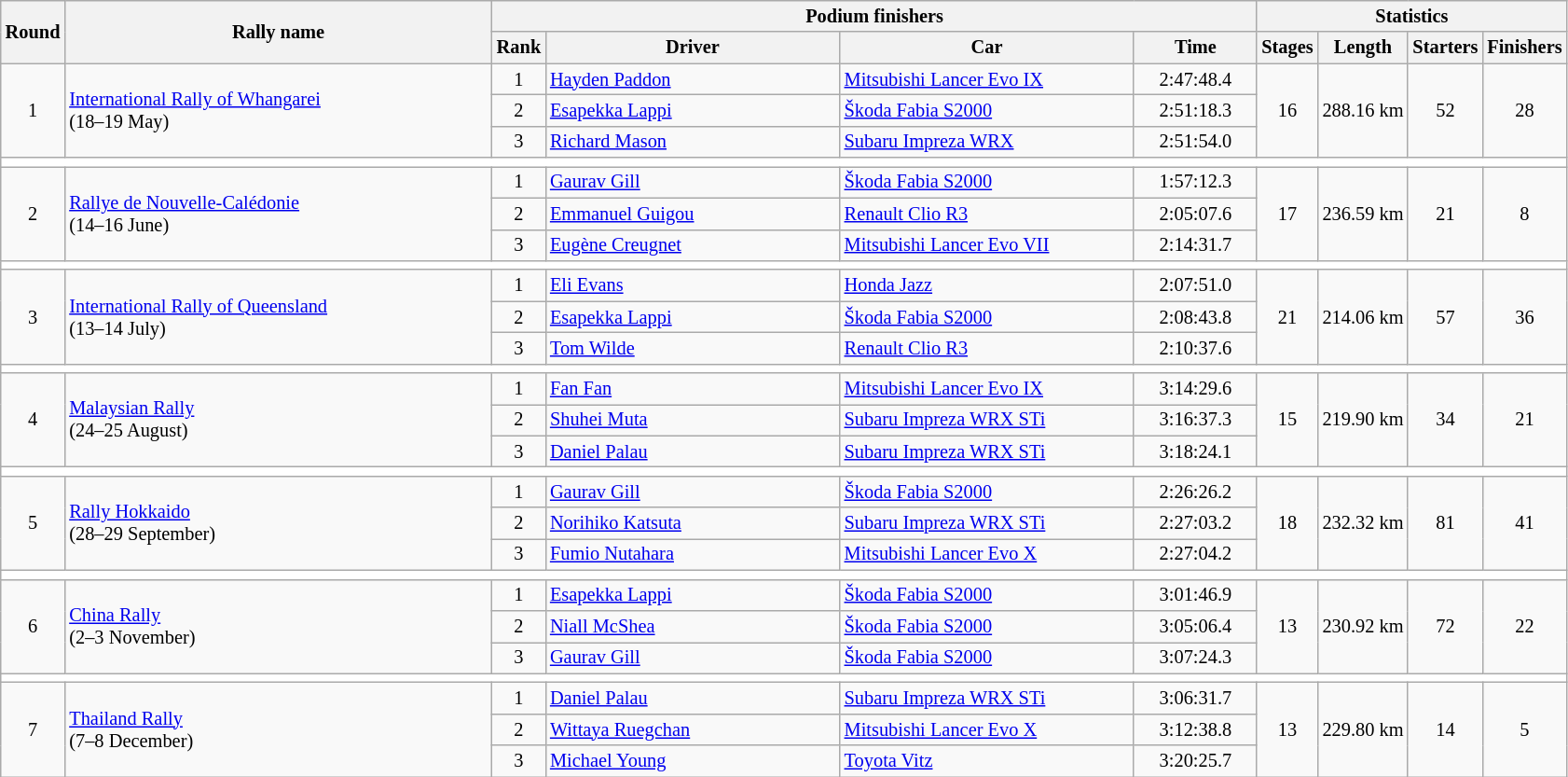<table class="wikitable" style="font-size:85%;">
<tr>
<th rowspan=2>Round</th>
<th style="width:22em" rowspan=2>Rally name</th>
<th colspan=4>Podium finishers</th>
<th colspan=4>Statistics</th>
</tr>
<tr>
<th>Rank</th>
<th style="width:15em">Driver</th>
<th style="width:15em">Car</th>
<th style="width:6em">Time</th>
<th>Stages</th>
<th>Length</th>
<th>Starters</th>
<th>Finishers</th>
</tr>
<tr>
<td rowspan=3 align=center>1</td>
<td rowspan=3> <a href='#'>International Rally of Whangarei</a><br>(18–19 May)</td>
<td align=center>1</td>
<td> <a href='#'>Hayden Paddon</a></td>
<td><a href='#'>Mitsubishi Lancer Evo IX</a></td>
<td align=center>2:47:48.4</td>
<td rowspan=3 align=center>16</td>
<td rowspan=3 align=center>288.16 km</td>
<td rowspan=3 align=center>52</td>
<td rowspan=3 align=center>28</td>
</tr>
<tr>
<td align=center>2</td>
<td> <a href='#'>Esapekka Lappi</a></td>
<td><a href='#'>Škoda Fabia S2000</a></td>
<td align=center>2:51:18.3</td>
</tr>
<tr>
<td align=center>3</td>
<td> <a href='#'>Richard Mason</a></td>
<td><a href='#'>Subaru Impreza WRX</a></td>
<td align=center>2:51:54.0</td>
</tr>
<tr style="background:white;">
<td colspan="10"></td>
</tr>
<tr>
<td rowspan=3 align=center>2</td>
<td rowspan=3> <a href='#'>Rallye de Nouvelle-Calédonie</a><br>(14–16 June)</td>
<td align=center>1</td>
<td> <a href='#'>Gaurav Gill</a></td>
<td><a href='#'>Škoda Fabia S2000</a></td>
<td align=center>1:57:12.3</td>
<td rowspan=3 align=center>17</td>
<td rowspan=3 align=center>236.59 km</td>
<td rowspan=3 align=center>21</td>
<td rowspan=3 align=center>8</td>
</tr>
<tr>
<td align=center>2</td>
<td> <a href='#'>Emmanuel Guigou</a></td>
<td><a href='#'>Renault Clio R3</a></td>
<td align=center>2:05:07.6</td>
</tr>
<tr>
<td align=center>3</td>
<td> <a href='#'>Eugène Creugnet</a></td>
<td><a href='#'>Mitsubishi Lancer Evo VII</a></td>
<td align=center>2:14:31.7</td>
</tr>
<tr style="background:white;">
<td colspan="12"></td>
</tr>
<tr>
<td rowspan=3 align=center>3</td>
<td rowspan=3> <a href='#'>International Rally of Queensland</a><br>(13–14 July)</td>
<td align=center>1</td>
<td> <a href='#'>Eli Evans</a></td>
<td><a href='#'>Honda Jazz</a></td>
<td align=center>2:07:51.0</td>
<td rowspan=3 align=center>21</td>
<td rowspan=3 align=center>214.06 km</td>
<td rowspan=3 align=center>57</td>
<td rowspan=3 align=center>36</td>
</tr>
<tr>
<td align=center>2</td>
<td> <a href='#'>Esapekka Lappi</a></td>
<td><a href='#'>Škoda Fabia S2000</a></td>
<td align=center>2:08:43.8</td>
</tr>
<tr>
<td align=center>3</td>
<td> <a href='#'>Tom Wilde</a></td>
<td><a href='#'>Renault Clio R3</a></td>
<td align=center>2:10:37.6</td>
</tr>
<tr style="background:white;">
<td colspan="12"></td>
</tr>
<tr>
<td rowspan=3 align=center>4</td>
<td rowspan=3> <a href='#'>Malaysian Rally</a><br>(24–25 August)</td>
<td align=center>1</td>
<td> <a href='#'>Fan Fan</a></td>
<td><a href='#'>Mitsubishi Lancer Evo IX</a></td>
<td align=center>3:14:29.6</td>
<td rowspan=3 align=center>15</td>
<td rowspan=3 align=center>219.90 km</td>
<td rowspan=3 align=center>34</td>
<td rowspan=3 align=center>21</td>
</tr>
<tr>
<td align=center>2</td>
<td> <a href='#'>Shuhei Muta</a></td>
<td><a href='#'>Subaru Impreza WRX STi</a></td>
<td align=center>3:16:37.3</td>
</tr>
<tr>
<td align=center>3</td>
<td> <a href='#'>Daniel Palau</a></td>
<td><a href='#'>Subaru Impreza WRX STi</a></td>
<td align=center>3:18:24.1</td>
</tr>
<tr style="background:white;">
<td colspan="12"></td>
</tr>
<tr>
<td rowspan=3 align=center>5</td>
<td rowspan=3> <a href='#'>Rally Hokkaido</a><br>(28–29 September)</td>
<td align=center>1</td>
<td> <a href='#'>Gaurav Gill</a></td>
<td><a href='#'>Škoda Fabia S2000</a></td>
<td align=center>2:26:26.2</td>
<td rowspan=3 align=center>18</td>
<td rowspan=3 align=center>232.32 km</td>
<td rowspan=3 align=center>81</td>
<td rowspan=3 align=center>41</td>
</tr>
<tr>
<td align=center>2</td>
<td> <a href='#'>Norihiko Katsuta</a></td>
<td><a href='#'>Subaru Impreza WRX STi</a></td>
<td align=center>2:27:03.2</td>
</tr>
<tr>
<td align=center>3</td>
<td> <a href='#'>Fumio Nutahara</a></td>
<td><a href='#'>Mitsubishi Lancer Evo X</a></td>
<td align=center>2:27:04.2</td>
</tr>
<tr style="background:white;">
<td colspan="12"></td>
</tr>
<tr>
<td rowspan=3 align=center>6</td>
<td rowspan=3> <a href='#'>China Rally</a><br>(2–3 November)</td>
<td align=center>1</td>
<td> <a href='#'>Esapekka Lappi</a></td>
<td><a href='#'>Škoda Fabia S2000</a></td>
<td align=center>3:01:46.9</td>
<td rowspan=3 align=center>13</td>
<td rowspan=3 align=center>230.92 km</td>
<td rowspan=3 align=center>72</td>
<td rowspan=3 align=center>22</td>
</tr>
<tr>
<td align=center>2</td>
<td> <a href='#'>Niall McShea</a></td>
<td><a href='#'>Škoda Fabia S2000</a></td>
<td align=center>3:05:06.4</td>
</tr>
<tr>
<td align=center>3</td>
<td> <a href='#'>Gaurav Gill</a></td>
<td><a href='#'>Škoda Fabia S2000</a></td>
<td align=center>3:07:24.3</td>
</tr>
<tr style="background:white;">
<td colspan="10"></td>
</tr>
<tr>
<td rowspan=3 align=center>7</td>
<td rowspan=3> <a href='#'>Thailand Rally</a><br>(7–8 December)</td>
<td align=center>1</td>
<td> <a href='#'>Daniel Palau</a></td>
<td><a href='#'>Subaru Impreza WRX STi</a></td>
<td align=center>3:06:31.7</td>
<td rowspan=3 align=center>13</td>
<td rowspan=3 align=center>229.80 km</td>
<td rowspan=3 align=center>14</td>
<td rowspan=3 align=center>5</td>
</tr>
<tr>
<td align=center>2</td>
<td> <a href='#'>Wittaya Ruegchan</a></td>
<td><a href='#'>Mitsubishi Lancer Evo X</a></td>
<td align=center>3:12:38.8</td>
</tr>
<tr>
<td align=center>3</td>
<td> <a href='#'>Michael Young</a></td>
<td><a href='#'>Toyota Vitz</a></td>
<td align=center>3:20:25.7</td>
</tr>
</table>
